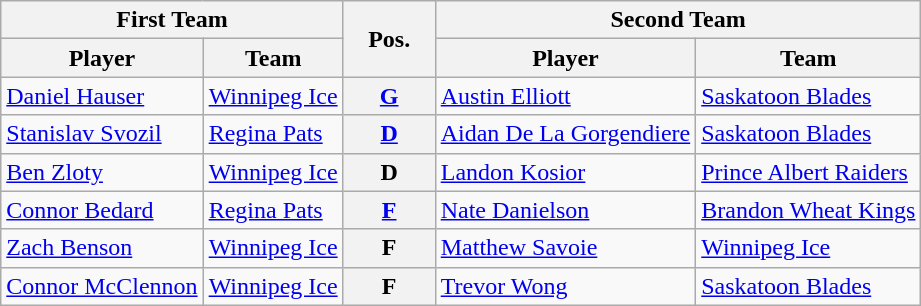<table class="wikitable">
<tr>
<th colspan="2">First Team</th>
<th style="width:10%;" rowspan="2">Pos.</th>
<th colspan="2">Second Team</th>
</tr>
<tr>
<th>Player</th>
<th>Team</th>
<th>Player</th>
<th>Team</th>
</tr>
<tr>
<td><a href='#'>Daniel Hauser</a></td>
<td><a href='#'>Winnipeg Ice</a></td>
<th style="text-align:center;"><a href='#'>G</a></th>
<td><a href='#'>Austin Elliott</a></td>
<td><a href='#'>Saskatoon Blades</a></td>
</tr>
<tr>
<td><a href='#'>Stanislav Svozil</a></td>
<td><a href='#'>Regina Pats</a></td>
<th style="text-align:center;"><a href='#'>D</a></th>
<td><a href='#'>Aidan De La Gorgendiere</a></td>
<td><a href='#'>Saskatoon Blades</a></td>
</tr>
<tr>
<td><a href='#'>Ben Zloty</a></td>
<td><a href='#'>Winnipeg Ice</a></td>
<th style="text-align:center;">D</th>
<td><a href='#'>Landon Kosior</a></td>
<td><a href='#'>Prince Albert Raiders</a></td>
</tr>
<tr>
<td><a href='#'>Connor Bedard</a></td>
<td><a href='#'>Regina Pats</a></td>
<th style="text-align:center;"><a href='#'>F</a></th>
<td><a href='#'>Nate Danielson</a></td>
<td><a href='#'>Brandon Wheat Kings</a></td>
</tr>
<tr>
<td><a href='#'>Zach Benson</a></td>
<td><a href='#'>Winnipeg Ice</a></td>
<th style="text-align:center;">F</th>
<td><a href='#'>Matthew Savoie</a></td>
<td><a href='#'>Winnipeg Ice</a></td>
</tr>
<tr>
<td><a href='#'>Connor McClennon</a></td>
<td><a href='#'>Winnipeg Ice</a></td>
<th style="text-align:center;">F</th>
<td><a href='#'>Trevor Wong</a></td>
<td><a href='#'>Saskatoon Blades</a></td>
</tr>
</table>
